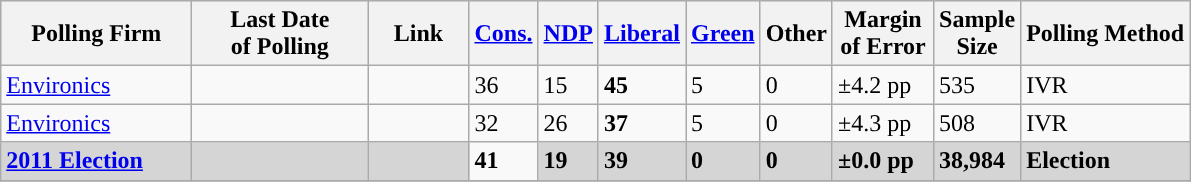<table class="wikitable sortable">
<tr style="background:#e9e9e9;">
<th style="width:120px">Polling Firm</th>
<th style="width:110px">Last Date<br>of Polling</th>
<th style="width:60px" class="unsortable">Link</th>
<th style="background-color:"><strong><a href='#'>Cons.</a></strong></th>
<th style="background-color:"><strong><a href='#'>NDP</a></strong></th>
<th style="background-color:"><strong><a href='#'>Liberal</a></strong></th>
<th style="background-color:"><strong><a href='#'>Green</a></strong></th>
<th style="background-color:"><strong>Other</strong></th>
<th style="width:60px;" class=unsortable>Margin<br>of Error</th>
<th style="width:50px;" class=unsortable>Sample<br>Size</th>
<th class=unsortable>Polling Method</th>
</tr>
<tr>
<td><a href='#'>Environics</a></td>
<td></td>
<td></td>
<td>36</td>
<td>15</td>
<td><strong>45</strong></td>
<td>5</td>
<td>0</td>
<td>±4.2 pp</td>
<td>535</td>
<td>IVR</td>
</tr>
<tr>
<td><a href='#'>Environics</a></td>
<td></td>
<td></td>
<td>32</td>
<td>26</td>
<td><strong>37</strong></td>
<td>5</td>
<td>0</td>
<td>±4.3 pp</td>
<td>508</td>
<td>IVR</td>
</tr>
<tr>
<td style="background:#D5D5D5"><strong><a href='#'>2011 Election</a></strong></td>
<td style="background:#D5D5D5"><strong></strong></td>
<td style="background:#D5D5D5"></td>
<td><strong>41</strong></td>
<td style="background:#D5D5D5"><strong>19</strong></td>
<td style="background:#D5D5D5"><strong>39</strong></td>
<td style="background:#D5D5D5"><strong>0</strong></td>
<td style="background:#D5D5D5"><strong>0</strong></td>
<td style="background:#D5D5D5"><strong>±0.0 pp</strong></td>
<td style="background:#D5D5D5"><strong>38,984</strong></td>
<td style="background:#D5D5D5"><strong>Election</strong></td>
</tr>
<tr>
</tr>
<tr>
</tr>
</table>
